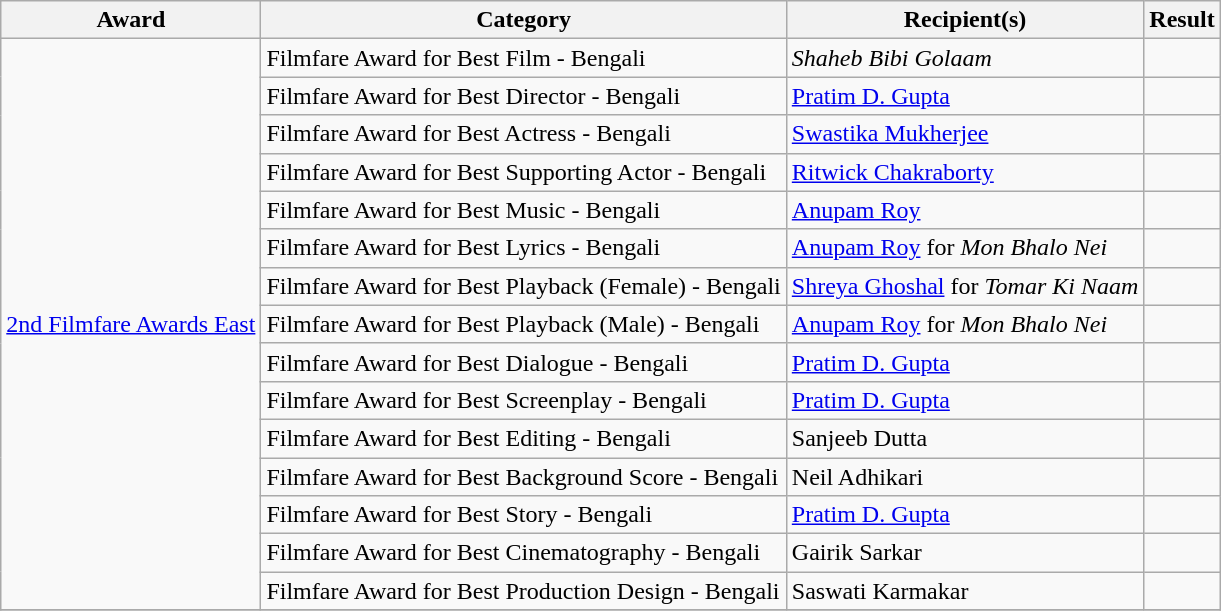<table class="wikitable sortable">
<tr>
<th>Award</th>
<th>Category</th>
<th>Recipient(s)</th>
<th>Result</th>
</tr>
<tr>
<td rowspan="15"><a href='#'>2nd Filmfare Awards East</a></td>
<td>Filmfare Award for Best Film - Bengali</td>
<td><em>Shaheb Bibi Golaam</em></td>
<td></td>
</tr>
<tr>
<td>Filmfare Award for Best Director - Bengali</td>
<td><a href='#'>Pratim D. Gupta</a></td>
<td></td>
</tr>
<tr>
<td>Filmfare Award for Best Actress - Bengali</td>
<td><a href='#'>Swastika Mukherjee</a></td>
<td></td>
</tr>
<tr>
<td>Filmfare Award for Best Supporting Actor - Bengali</td>
<td><a href='#'>Ritwick Chakraborty</a></td>
<td></td>
</tr>
<tr>
<td>Filmfare Award for Best Music - Bengali</td>
<td><a href='#'>Anupam Roy</a></td>
<td></td>
</tr>
<tr>
<td>Filmfare Award for Best Lyrics - Bengali</td>
<td><a href='#'>Anupam Roy</a> for <em>Mon Bhalo Nei</em></td>
<td></td>
</tr>
<tr>
<td>Filmfare Award for Best Playback (Female) - Bengali</td>
<td><a href='#'>Shreya Ghoshal</a> for <em>Tomar Ki Naam</em></td>
<td></td>
</tr>
<tr>
<td>Filmfare Award for Best Playback (Male) - Bengali</td>
<td><a href='#'>Anupam Roy</a> for <em>Mon Bhalo Nei</em></td>
<td></td>
</tr>
<tr>
<td>Filmfare Award for Best Dialogue - Bengali</td>
<td><a href='#'>Pratim D. Gupta</a></td>
<td></td>
</tr>
<tr>
<td>Filmfare Award for Best Screenplay - Bengali</td>
<td><a href='#'>Pratim D. Gupta</a></td>
<td></td>
</tr>
<tr>
<td>Filmfare Award for Best Editing - Bengali</td>
<td>Sanjeeb Dutta</td>
<td></td>
</tr>
<tr>
<td>Filmfare Award for Best Background Score - Bengali</td>
<td>Neil Adhikari</td>
<td></td>
</tr>
<tr>
<td>Filmfare Award for Best Story - Bengali</td>
<td><a href='#'>Pratim D. Gupta</a></td>
<td></td>
</tr>
<tr>
<td>Filmfare Award for Best Cinematography - Bengali</td>
<td>Gairik Sarkar</td>
<td></td>
</tr>
<tr>
<td>Filmfare Award for Best Production Design - Bengali</td>
<td>Saswati Karmakar</td>
<td></td>
</tr>
<tr>
</tr>
</table>
